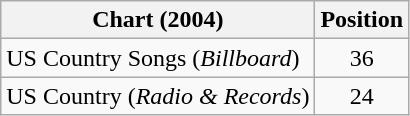<table class="wikitable sortable">
<tr>
<th scope="col">Chart (2004)</th>
<th scope="col">Position</th>
</tr>
<tr>
<td>US Country Songs (<em>Billboard</em>)</td>
<td align="center">36</td>
</tr>
<tr>
<td>US Country (<em>Radio & Records</em>)</td>
<td align="center">24</td>
</tr>
</table>
